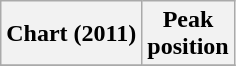<table class="wikitable">
<tr>
<th>Chart (2011)</th>
<th>Peak<br>position</th>
</tr>
<tr>
</tr>
</table>
